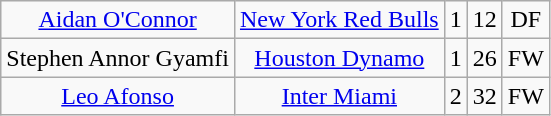<table class="wikitable" style="text-align: center;">
<tr>
<td> <a href='#'>Aidan O'Connor</a></td>
<td><a href='#'>New York Red Bulls</a></td>
<td>1</td>
<td>12</td>
<td>DF</td>
</tr>
<tr>
<td> Stephen Annor Gyamfi</td>
<td><a href='#'>Houston Dynamo</a></td>
<td>1</td>
<td>26</td>
<td>FW</td>
</tr>
<tr>
<td> <a href='#'>Leo Afonso</a></td>
<td><a href='#'>Inter Miami</a></td>
<td>2</td>
<td>32</td>
<td>FW</td>
</tr>
</table>
